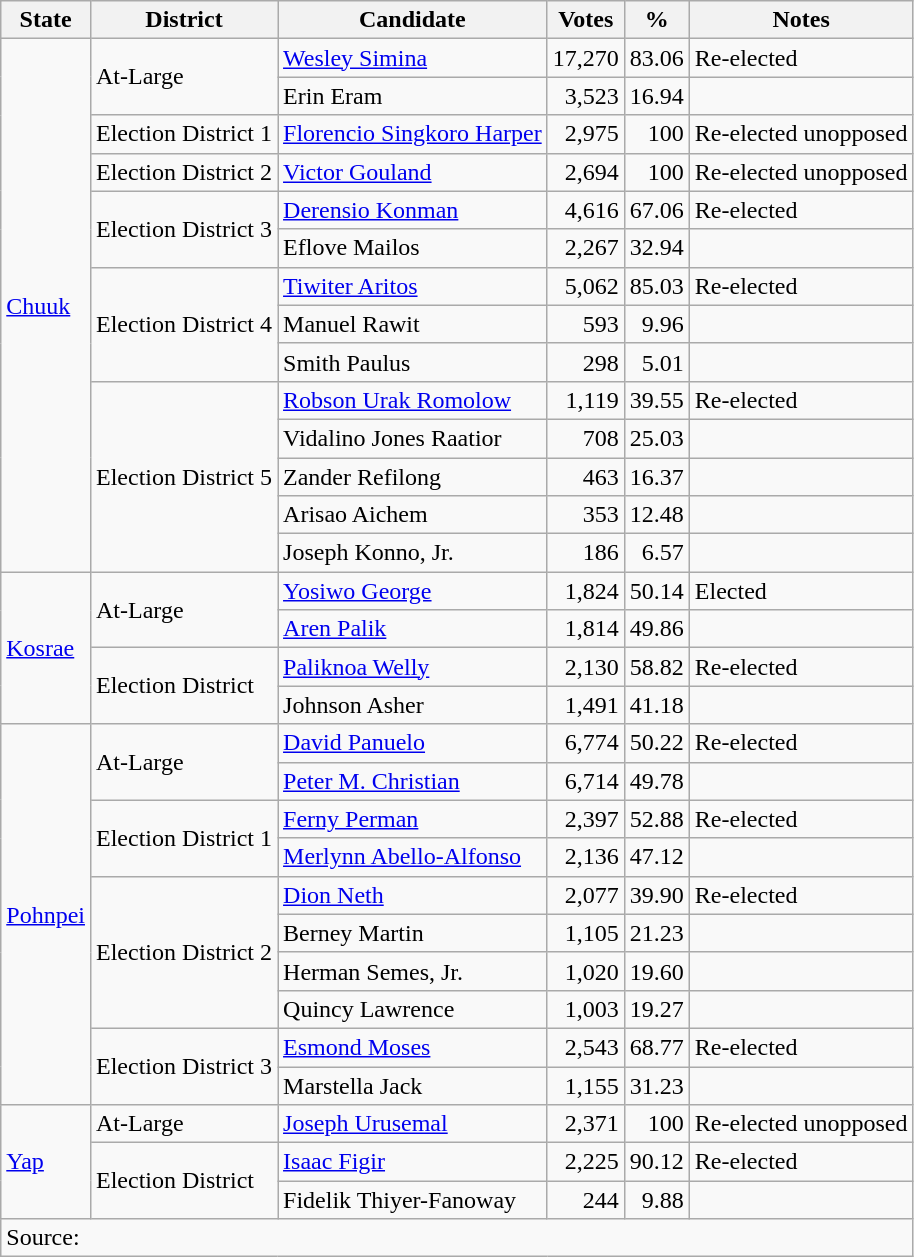<table class=wikitable style=text-align:right>
<tr>
<th>State</th>
<th>District</th>
<th>Candidate</th>
<th>Votes</th>
<th>%</th>
<th>Notes</th>
</tr>
<tr>
<td align=left rowspan=14><a href='#'>Chuuk</a></td>
<td align=left rowspan=2>At-Large</td>
<td align=left><a href='#'>Wesley Simina</a></td>
<td>17,270</td>
<td>83.06</td>
<td align=left>Re-elected</td>
</tr>
<tr>
<td align=left>Erin Eram</td>
<td>3,523</td>
<td>16.94</td>
<td></td>
</tr>
<tr>
<td align=left>Election District 1</td>
<td align=left><a href='#'>Florencio Singkoro Harper</a></td>
<td>2,975</td>
<td>100</td>
<td align=left>Re-elected unopposed</td>
</tr>
<tr>
<td>Election District 2</td>
<td align=left><a href='#'>Victor Gouland</a></td>
<td>2,694</td>
<td>100</td>
<td align=left>Re-elected unopposed</td>
</tr>
<tr>
<td align=left rowspan=2>Election District 3</td>
<td align=left><a href='#'>Derensio Konman</a></td>
<td>4,616</td>
<td>67.06</td>
<td align=left>Re-elected</td>
</tr>
<tr>
<td align=left>Eflove Mailos</td>
<td>2,267</td>
<td>32.94</td>
<td></td>
</tr>
<tr>
<td align=left rowspan=3>Election District 4</td>
<td align=left><a href='#'>Tiwiter Aritos</a></td>
<td>5,062</td>
<td>85.03</td>
<td align=left>Re-elected</td>
</tr>
<tr>
<td align=left>Manuel Rawit</td>
<td>593</td>
<td>9.96</td>
<td></td>
</tr>
<tr>
<td align=left>Smith Paulus</td>
<td>298</td>
<td>5.01</td>
<td></td>
</tr>
<tr>
<td align=left rowspan=5>Election District 5</td>
<td align=left><a href='#'>Robson Urak Romolow</a></td>
<td>1,119</td>
<td>39.55</td>
<td align=left>Re-elected</td>
</tr>
<tr>
<td align=left>Vidalino Jones Raatior</td>
<td>708</td>
<td>25.03</td>
<td></td>
</tr>
<tr>
<td align=left>Zander Refilong</td>
<td>463</td>
<td>16.37</td>
<td></td>
</tr>
<tr>
<td align=left>Arisao Aichem</td>
<td>353</td>
<td>12.48</td>
<td></td>
</tr>
<tr>
<td align=left>Joseph Konno, Jr.</td>
<td>186</td>
<td>6.57</td>
<td></td>
</tr>
<tr>
<td align=left rowspan=4><a href='#'>Kosrae</a></td>
<td align=left rowspan=2>At-Large</td>
<td align=left><a href='#'>Yosiwo George</a></td>
<td>1,824</td>
<td>50.14</td>
<td align=left>Elected</td>
</tr>
<tr>
<td align=left><a href='#'>Aren Palik</a></td>
<td>1,814</td>
<td>49.86</td>
<td></td>
</tr>
<tr>
<td align=left rowspan=2>Election District</td>
<td align=left><a href='#'>Paliknoa Welly</a></td>
<td>2,130</td>
<td>58.82</td>
<td align=left>Re-elected</td>
</tr>
<tr>
<td align=left>Johnson Asher</td>
<td>1,491</td>
<td>41.18</td>
<td></td>
</tr>
<tr>
<td align=left rowspan=10><a href='#'>Pohnpei</a></td>
<td align=left rowspan=2>At-Large</td>
<td align=left><a href='#'>David Panuelo</a></td>
<td>6,774</td>
<td>50.22</td>
<td align=left>Re-elected</td>
</tr>
<tr>
<td align=left><a href='#'>Peter M. Christian</a></td>
<td>6,714</td>
<td>49.78</td>
<td></td>
</tr>
<tr>
<td align=left rowspan=2>Election District 1</td>
<td align=left><a href='#'>Ferny Perman</a></td>
<td>2,397</td>
<td>52.88</td>
<td align=left>Re-elected</td>
</tr>
<tr>
<td align=left><a href='#'>Merlynn Abello-Alfonso</a></td>
<td>2,136</td>
<td>47.12</td>
<td></td>
</tr>
<tr>
<td align=left rowspan=4>Election District 2</td>
<td align=left><a href='#'>Dion Neth</a></td>
<td>2,077</td>
<td>39.90</td>
<td align=left>Re-elected</td>
</tr>
<tr>
<td align=left>Berney Martin</td>
<td>1,105</td>
<td>21.23</td>
<td></td>
</tr>
<tr>
<td align=left>Herman Semes, Jr.</td>
<td>1,020</td>
<td>19.60</td>
<td></td>
</tr>
<tr>
<td align=left>Quincy Lawrence</td>
<td>1,003</td>
<td>19.27</td>
<td></td>
</tr>
<tr>
<td align=left rowspan=2>Election District 3</td>
<td align=left><a href='#'>Esmond Moses</a></td>
<td>2,543</td>
<td>68.77</td>
<td align=left>Re-elected</td>
</tr>
<tr>
<td align=left>Marstella Jack</td>
<td>1,155</td>
<td>31.23</td>
<td></td>
</tr>
<tr>
<td align=left rowspan=3><a href='#'>Yap</a></td>
<td align=left>At-Large</td>
<td align=left><a href='#'>Joseph Urusemal</a></td>
<td>2,371</td>
<td>100</td>
<td align=left>Re-elected unopposed</td>
</tr>
<tr>
<td align=left rowspan=2>Election District</td>
<td align=left><a href='#'>Isaac Figir</a></td>
<td>2,225</td>
<td>90.12</td>
<td align=left>Re-elected</td>
</tr>
<tr>
<td align=left>Fidelik Thiyer-Fanoway</td>
<td>244</td>
<td>9.88</td>
<td></td>
</tr>
<tr>
<td align=left colspan=6>Source: </td>
</tr>
</table>
